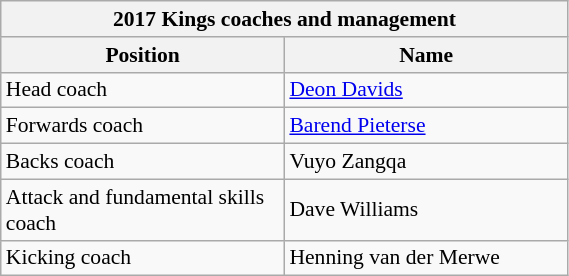<table class="wikitable sortable" style="text-align:left; font-size:90%; width:30%">
<tr>
<th colspan=100%>2017 Kings coaches and management</th>
</tr>
<tr>
<th style="width:50%;">Position</th>
<th style="width:50%;">Name</th>
</tr>
<tr>
<td>Head coach</td>
<td><a href='#'>Deon Davids</a></td>
</tr>
<tr>
<td>Forwards coach</td>
<td><a href='#'>Barend Pieterse</a></td>
</tr>
<tr>
<td>Backs coach</td>
<td>Vuyo Zangqa</td>
</tr>
<tr>
<td>Attack and fundamental skills coach</td>
<td>Dave Williams</td>
</tr>
<tr>
<td>Kicking coach</td>
<td>Henning van der Merwe</td>
</tr>
<tr style="display:none;">
<td>Conditioning coach</td>
<td>Nadus Nieuwoudt</td>
</tr>
<tr style="display:none;">
<td>Doctor</td>
<td>Dr Conrad van Hagen</td>
</tr>
<tr style="display:none;">
<td>Physiotherapist</td>
<td>Kim Naidoo</td>
</tr>
<tr style="display:none;">
<td>Team manager</td>
<td>Zingi Hela</td>
</tr>
</table>
